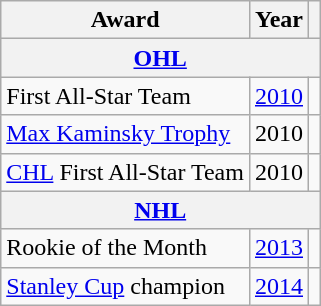<table class="wikitable">
<tr>
<th>Award</th>
<th>Year</th>
<th></th>
</tr>
<tr>
<th colspan="3"><a href='#'>OHL</a></th>
</tr>
<tr>
<td>First All-Star Team</td>
<td><a href='#'>2010</a></td>
<td></td>
</tr>
<tr>
<td><a href='#'>Max Kaminsky Trophy</a></td>
<td>2010</td>
<td></td>
</tr>
<tr>
<td><a href='#'>CHL</a> First All-Star Team</td>
<td>2010</td>
<td></td>
</tr>
<tr>
<th colspan="3"><a href='#'>NHL</a></th>
</tr>
<tr>
<td>Rookie of the Month</td>
<td><a href='#'>2013</a></td>
<td></td>
</tr>
<tr>
<td><a href='#'>Stanley Cup</a> champion</td>
<td><a href='#'>2014</a></td>
<td></td>
</tr>
</table>
